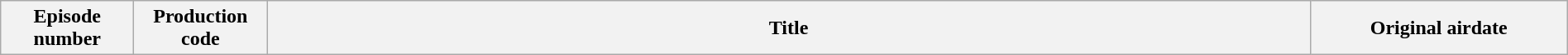<table class="wikitable plainrowheaders" style="width:100%; margin:auto; background:#FFFFFF;">
<tr>
<th width="100">Episode number</th>
<th width="100">Production code</th>
<th>Title</th>
<th width="200">Original airdate<br>



</th>
</tr>
</table>
